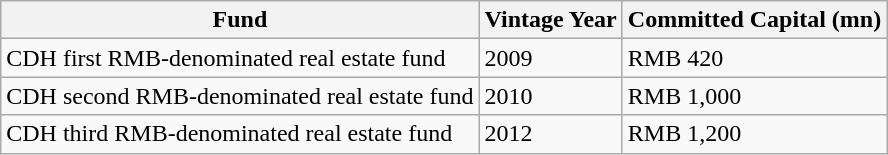<table class="wikitable">
<tr>
<th>Fund</th>
<th>Vintage Year</th>
<th>Committed Capital (mn)</th>
</tr>
<tr>
<td>CDH first RMB-denominated real estate fund</td>
<td>2009</td>
<td>RMB 420</td>
</tr>
<tr>
<td>CDH second RMB-denominated real estate fund</td>
<td>2010</td>
<td>RMB 1,000</td>
</tr>
<tr>
<td>CDH third RMB-denominated real estate fund</td>
<td>2012</td>
<td>RMB 1,200</td>
</tr>
</table>
